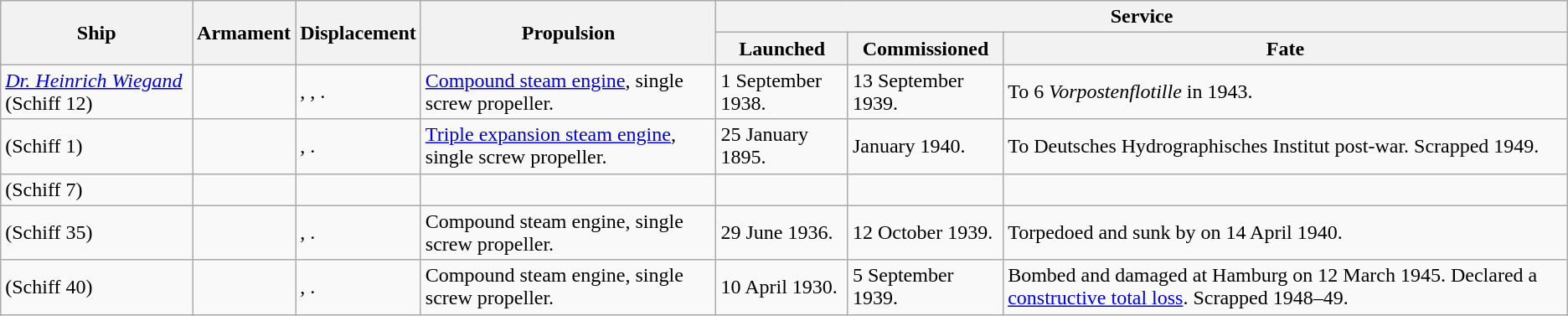<table class="wikitable">
<tr>
<th rowspan="2">Ship</th>
<th rowspan="2">Armament</th>
<th rowspan="2">Displacement</th>
<th rowspan="2">Propulsion</th>
<th colspan="3">Service</th>
</tr>
<tr>
<th>Launched</th>
<th>Commissioned</th>
<th>Fate</th>
</tr>
<tr>
<td><a href='#'><em>Dr. Heinrich Wiegand</em></a> (Schiff 12)</td>
<td></td>
<td>, , .</td>
<td><a href='#'>Compound steam engine</a>, single screw propeller.</td>
<td>1 September 1938.</td>
<td>13 September 1939.</td>
<td>To 6 <em>Vorpostenflotille</em> in 1943.</td>
</tr>
<tr>
<td> (Schiff 1)</td>
<td></td>
<td>, .</td>
<td><a href='#'>Triple expansion steam engine</a>, single screw propeller.</td>
<td>25 January 1895.</td>
<td>January 1940.</td>
<td>To Deutsches Hydrographisches Institut post-war. Scrapped 1949.</td>
</tr>
<tr>
<td> (Schiff 7)</td>
<td></td>
<td></td>
<td></td>
<td></td>
<td></td>
<td></td>
</tr>
<tr>
<td> (Schiff 35)</td>
<td></td>
<td>, .</td>
<td>Compound steam engine, single screw propeller.</td>
<td>29 June 1936.</td>
<td>12 October 1939.</td>
<td>Torpedoed and sunk by  on 14 April 1940.</td>
</tr>
<tr>
<td> (Schiff 40)</td>
<td></td>
<td>, .</td>
<td>Compound steam engine, single screw propeller.</td>
<td>10 April 1930.</td>
<td>5 September 1939.</td>
<td>Bombed and damaged at Hamburg on 12 March 1945. Declared a <a href='#'>constructive total loss</a>. Scrapped 1948–49.</td>
</tr>
</table>
